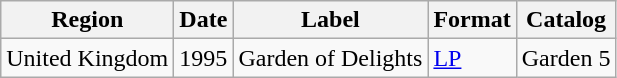<table class="wikitable">
<tr>
<th>Region</th>
<th>Date</th>
<th>Label</th>
<th>Format</th>
<th>Catalog</th>
</tr>
<tr>
<td>United Kingdom</td>
<td>1995</td>
<td>Garden of Delights</td>
<td><a href='#'>LP</a></td>
<td>Garden 5</td>
</tr>
</table>
